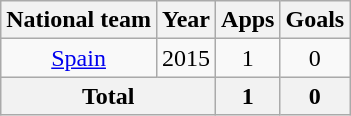<table class="wikitable" style="text-align:center">
<tr>
<th>National team</th>
<th>Year</th>
<th>Apps</th>
<th>Goals</th>
</tr>
<tr>
<td><a href='#'>Spain</a></td>
<td>2015</td>
<td>1</td>
<td>0</td>
</tr>
<tr>
<th colspan="2">Total</th>
<th>1</th>
<th>0</th>
</tr>
</table>
